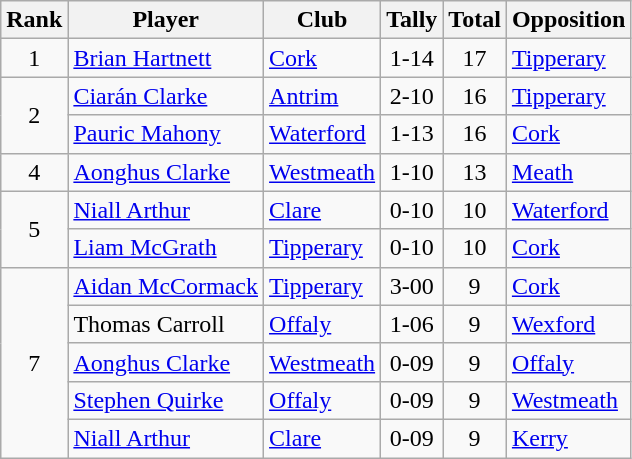<table class="wikitable">
<tr>
<th>Rank</th>
<th>Player</th>
<th>Club</th>
<th>Tally</th>
<th>Total</th>
<th>Opposition</th>
</tr>
<tr>
<td rowspan="1" style="text-align:center;">1</td>
<td><a href='#'>Brian Hartnett</a></td>
<td><a href='#'>Cork</a></td>
<td align=center>1-14</td>
<td align=center>17</td>
<td><a href='#'>Tipperary</a></td>
</tr>
<tr>
<td rowspan="2" style="text-align:center;">2</td>
<td><a href='#'>Ciarán Clarke</a></td>
<td><a href='#'>Antrim</a></td>
<td align=center>2-10</td>
<td align=center>16</td>
<td><a href='#'>Tipperary</a></td>
</tr>
<tr>
<td><a href='#'>Pauric Mahony</a></td>
<td><a href='#'>Waterford</a></td>
<td align=center>1-13</td>
<td align=center>16</td>
<td><a href='#'>Cork</a></td>
</tr>
<tr>
<td rowspan="1" style="text-align:center;">4</td>
<td><a href='#'>Aonghus Clarke</a></td>
<td><a href='#'>Westmeath</a></td>
<td align=center>1-10</td>
<td align=center>13</td>
<td><a href='#'>Meath</a></td>
</tr>
<tr>
<td rowspan="2" style="text-align:center;">5</td>
<td><a href='#'>Niall Arthur</a></td>
<td><a href='#'>Clare</a></td>
<td align=center>0-10</td>
<td align=center>10</td>
<td><a href='#'>Waterford</a></td>
</tr>
<tr>
<td><a href='#'>Liam McGrath</a></td>
<td><a href='#'>Tipperary</a></td>
<td align=center>0-10</td>
<td align=center>10</td>
<td><a href='#'>Cork</a></td>
</tr>
<tr>
<td rowspan="5" style="text-align:center;">7</td>
<td><a href='#'>Aidan McCormack</a></td>
<td><a href='#'>Tipperary</a></td>
<td align=center>3-00</td>
<td align=center>9</td>
<td><a href='#'>Cork</a></td>
</tr>
<tr>
<td>Thomas Carroll</td>
<td><a href='#'>Offaly</a></td>
<td align=center>1-06</td>
<td align=center>9</td>
<td><a href='#'>Wexford</a></td>
</tr>
<tr>
<td><a href='#'>Aonghus Clarke</a></td>
<td><a href='#'>Westmeath</a></td>
<td align=center>0-09</td>
<td align=center>9</td>
<td><a href='#'>Offaly</a></td>
</tr>
<tr>
<td><a href='#'>Stephen Quirke</a></td>
<td><a href='#'>Offaly</a></td>
<td align=center>0-09</td>
<td align=center>9</td>
<td><a href='#'>Westmeath</a></td>
</tr>
<tr>
<td><a href='#'>Niall Arthur</a></td>
<td><a href='#'>Clare</a></td>
<td align=center>0-09</td>
<td align=center>9</td>
<td><a href='#'>Kerry</a></td>
</tr>
</table>
